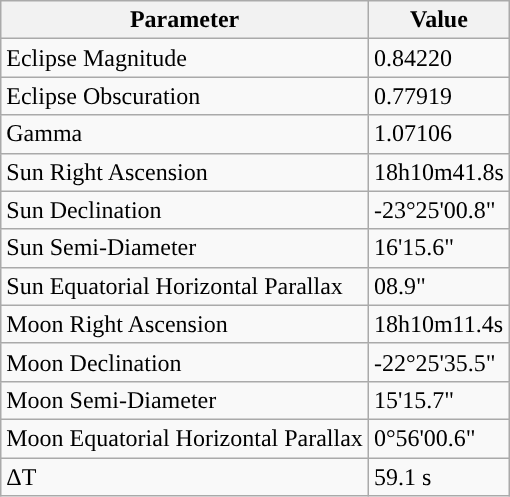<table class="wikitable">
<tr>
<th>Parameter</th>
<th>Value</th>
</tr>
<tr>
<td>Eclipse Magnitude</td>
<td>0.84220</td>
</tr>
<tr>
<td>Eclipse Obscuration</td>
<td>0.77919</td>
</tr>
<tr>
<td>Gamma</td>
<td>1.07106</td>
</tr>
<tr>
<td>Sun Right Ascension</td>
<td>18h10m41.8s</td>
</tr>
<tr>
<td>Sun Declination</td>
<td>-23°25'00.8"</td>
</tr>
<tr>
<td>Sun Semi-Diameter</td>
<td>16'15.6"</td>
</tr>
<tr>
<td>Sun Equatorial Horizontal Parallax</td>
<td>08.9"</td>
</tr>
<tr>
<td>Moon Right Ascension</td>
<td>18h10m11.4s</td>
</tr>
<tr>
<td>Moon Declination</td>
<td>-22°25'35.5"</td>
</tr>
<tr>
<td>Moon Semi-Diameter</td>
<td>15'15.7"</td>
</tr>
<tr>
<td>Moon Equatorial Horizontal Parallax</td>
<td>0°56'00.6"</td>
</tr>
<tr>
<td>ΔT</td>
<td>59.1 s</td>
</tr>
</table>
